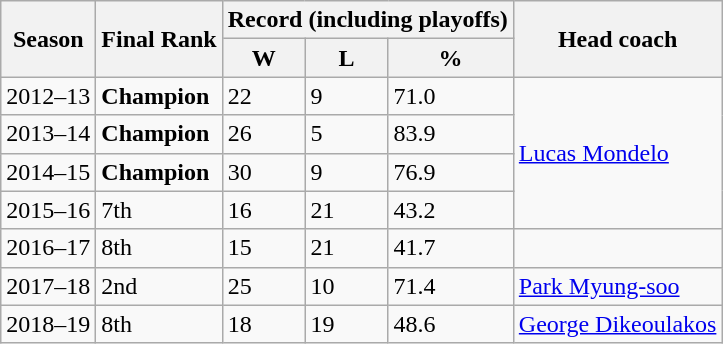<table class="wikitable sortable">
<tr>
<th rowspan=2>Season</th>
<th rowspan=2>Final Rank</th>
<th colspan=3>Record (including playoffs)</th>
<th rowspan=2>Head coach</th>
</tr>
<tr>
<th>W</th>
<th>L</th>
<th>%</th>
</tr>
<tr>
<td>2012–13</td>
<td><strong>Champion</strong></td>
<td>22</td>
<td>9</td>
<td>71.0</td>
<td rowspan=4> <a href='#'>Lucas Mondelo</a></td>
</tr>
<tr>
<td>2013–14</td>
<td><strong>Champion</strong></td>
<td>26</td>
<td>5</td>
<td>83.9</td>
</tr>
<tr>
<td>2014–15</td>
<td><strong>Champion</strong></td>
<td>30</td>
<td>9</td>
<td>76.9</td>
</tr>
<tr>
<td>2015–16</td>
<td>7th</td>
<td>16</td>
<td>21</td>
<td>43.2</td>
</tr>
<tr>
<td>2016–17</td>
<td>8th</td>
<td>15</td>
<td>21</td>
<td>41.7</td>
<td></td>
</tr>
<tr>
<td>2017–18</td>
<td>2nd</td>
<td>25</td>
<td>10</td>
<td>71.4</td>
<td> <a href='#'>Park Myung-soo</a></td>
</tr>
<tr>
<td>2018–19</td>
<td>8th</td>
<td>18</td>
<td>19</td>
<td>48.6</td>
<td> <a href='#'>George Dikeoulakos</a></td>
</tr>
</table>
